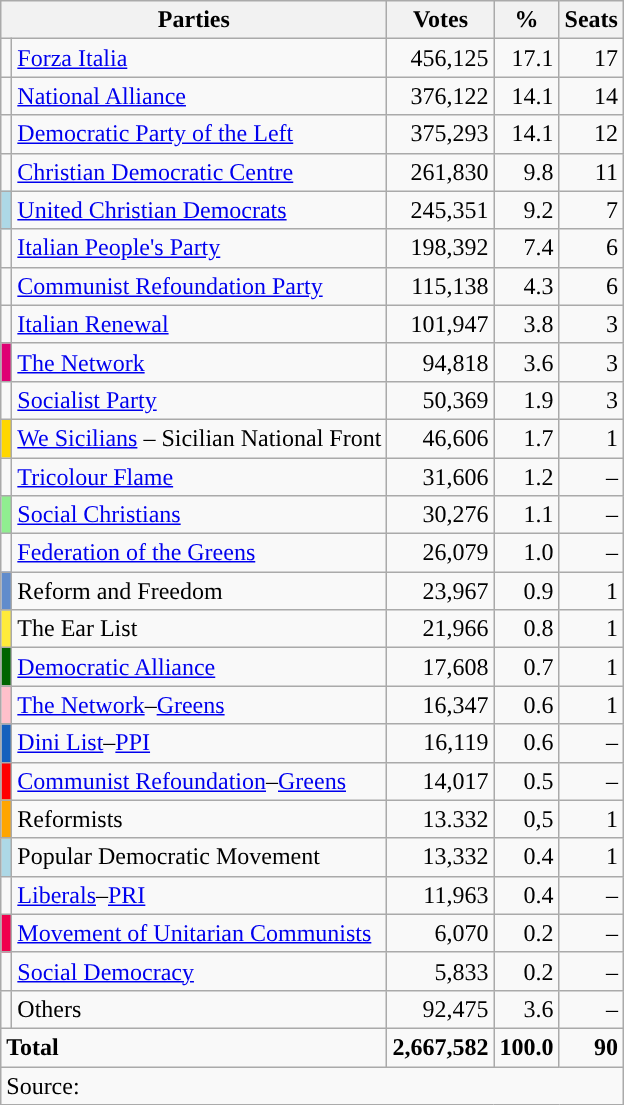<table class="wikitable" style="font-size:100%">
<tr>
<th colspan="2">Parties</th>
<th>Votes</th>
<th>%</th>
<th>Seats</th>
</tr>
<tr>
<td></td>
<td><a href='#'>Forza Italia</a></td>
<td align=right>456,125</td>
<td align=right>17.1</td>
<td align=right>17</td>
</tr>
<tr>
<td></td>
<td><a href='#'>National Alliance</a></td>
<td align=right>376,122</td>
<td align=right>14.1</td>
<td align=right>14</td>
</tr>
<tr>
<td></td>
<td><a href='#'>Democratic Party of the Left</a></td>
<td align=right>375,293</td>
<td align=right>14.1</td>
<td align=right>12</td>
</tr>
<tr>
<td></td>
<td><a href='#'>Christian Democratic Centre</a></td>
<td align=right>261,830</td>
<td align=right>9.8</td>
<td align=right>11</td>
</tr>
<tr>
<td bgcolor="lightblue"></td>
<td><a href='#'>United Christian Democrats</a></td>
<td align=right>245,351</td>
<td align=right>9.2</td>
<td align=right>7</td>
</tr>
<tr>
<td></td>
<td><a href='#'>Italian People's Party</a></td>
<td align=right>198,392</td>
<td align=right>7.4</td>
<td align=right>6</td>
</tr>
<tr>
<td></td>
<td><a href='#'>Communist Refoundation Party</a></td>
<td align=right>115,138</td>
<td align=right>4.3</td>
<td align=right>6</td>
</tr>
<tr>
<td></td>
<td><a href='#'>Italian Renewal</a></td>
<td align=right>101,947</td>
<td align=right>3.8</td>
<td align=right>3</td>
</tr>
<tr>
<td bgcolor="#DF0174"></td>
<td><a href='#'>The Network</a></td>
<td align=right>94,818</td>
<td align=right>3.6</td>
<td align=right>3</td>
</tr>
<tr>
<td></td>
<td><a href='#'>Socialist Party</a></td>
<td align=right>50,369</td>
<td align=right>1.9</td>
<td align=right>3</td>
</tr>
<tr>
<td bgcolor="gold"></td>
<td><a href='#'>We Sicilians</a> – Sicilian National Front</td>
<td align=right>46,606</td>
<td align=right>1.7</td>
<td align=right>1</td>
</tr>
<tr>
<td></td>
<td><a href='#'>Tricolour Flame</a></td>
<td align=right>31,606</td>
<td align=right>1.2</td>
<td align=right>–</td>
</tr>
<tr>
<td bgcolor="lightgreen"></td>
<td><a href='#'>Social Christians</a></td>
<td align=right>30,276</td>
<td align=right>1.1</td>
<td align=right>–</td>
</tr>
<tr>
<td></td>
<td><a href='#'>Federation of the Greens</a></td>
<td align=right>26,079</td>
<td align=right>1.0</td>
<td align=right>–</td>
</tr>
<tr>
<td bgcolor="#608CCC"></td>
<td>Reform and Freedom</td>
<td align=right>23,967</td>
<td align=right>0.9</td>
<td align=right>1</td>
</tr>
<tr>
<td bgcolor="#FFEB3B"></td>
<td>The Ear List</td>
<td align=right>21,966</td>
<td align=right>0.8</td>
<td align=right>1</td>
</tr>
<tr>
<td bgcolor="darkgreen"></td>
<td><a href='#'>Democratic Alliance</a></td>
<td align=right>17,608</td>
<td align=right>0.7</td>
<td align=right>1</td>
</tr>
<tr>
<td bgcolor="pink"></td>
<td><a href='#'>The Network</a>–<a href='#'>Greens</a></td>
<td align=right>16,347</td>
<td align=right>0.6</td>
<td align=right>1</td>
</tr>
<tr>
<td bgcolor="#1560BD"></td>
<td><a href='#'>Dini List</a>–<a href='#'>PPI</a></td>
<td align=right>16,119</td>
<td align=right>0.6</td>
<td align=right>–</td>
</tr>
<tr>
<td bgcolor="red"></td>
<td><a href='#'>Communist Refoundation</a>–<a href='#'>Greens</a></td>
<td align=right>14,017</td>
<td align=right>0.5</td>
<td align=right>–</td>
</tr>
<tr>
<td bgcolor="orange"></td>
<td>Reformists</td>
<td align=right>13.332</td>
<td align=right>0,5</td>
<td align=right>1</td>
</tr>
<tr>
<td bgcolor="lightblue"></td>
<td>Popular Democratic Movement</td>
<td align=right>13,332</td>
<td align=right>0.4</td>
<td align=right>1</td>
</tr>
<tr>
<td></td>
<td><a href='#'>Liberals</a>–<a href='#'>PRI</a></td>
<td align=right>11,963</td>
<td align=right>0.4</td>
<td align=right>–</td>
</tr>
<tr>
<td bgcolor="#F0004D"></td>
<td><a href='#'>Movement of Unitarian Communists</a></td>
<td align=right>6,070</td>
<td align=right>0.2</td>
<td align=right>–</td>
</tr>
<tr>
<td></td>
<td><a href='#'>Social Democracy</a></td>
<td align=right>5,833</td>
<td align=right>0.2</td>
<td align=right>–</td>
</tr>
<tr>
<td></td>
<td>Others</td>
<td align=right>92,475</td>
<td align=right>3.6</td>
<td align=right>–</td>
</tr>
<tr>
<td colspan=2><strong>Total</strong></td>
<td align=right><strong>2,667,582</strong></td>
<td align=right><strong>100.0</strong></td>
<td align=right><strong>90</strong></td>
</tr>
<tr>
<td colspan=5>Source: </td>
</tr>
</table>
